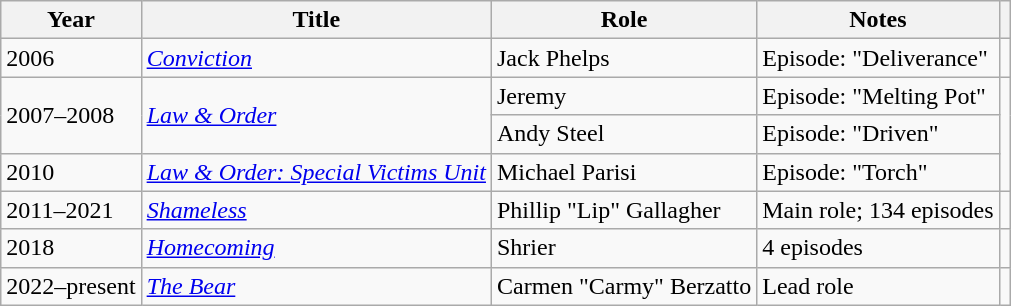<table class="wikitable plainrowheaders sortable">
<tr>
<th scope="col">Year</th>
<th scope="col">Title</th>
<th scope="col">Role</th>
<th scope="col" class="unsortable">Notes</th>
<th scope="col" class="unsortable"></th>
</tr>
<tr>
<td>2006</td>
<td><em><a href='#'>Conviction</a></em></td>
<td>Jack Phelps</td>
<td>Episode: "Deliverance"</td>
<td align="center"></td>
</tr>
<tr>
<td rowspan="2">2007–2008</td>
<td rowspan="2"><em><a href='#'>Law & Order</a></em></td>
<td>Jeremy</td>
<td>Episode: "Melting Pot"</td>
<td rowspan="3" align="center"></td>
</tr>
<tr>
<td>Andy Steel</td>
<td>Episode: "Driven"</td>
</tr>
<tr>
<td>2010</td>
<td><em><a href='#'>Law & Order: Special Victims Unit</a></em></td>
<td>Michael Parisi</td>
<td>Episode: "Torch"</td>
</tr>
<tr>
<td>2011–2021</td>
<td><em><a href='#'>Shameless</a></em></td>
<td>Phillip "Lip" Gallagher</td>
<td>Main role; 134 episodes</td>
<td align="center"></td>
</tr>
<tr>
<td>2018</td>
<td><em><a href='#'>Homecoming</a></em></td>
<td>Shrier</td>
<td>4 episodes</td>
<td align="center"></td>
</tr>
<tr>
<td>2022–present</td>
<td><em><a href='#'>The Bear</a></em></td>
<td>Carmen "Carmy" Berzatto</td>
<td>Lead role</td>
<td align="center"></td>
</tr>
</table>
